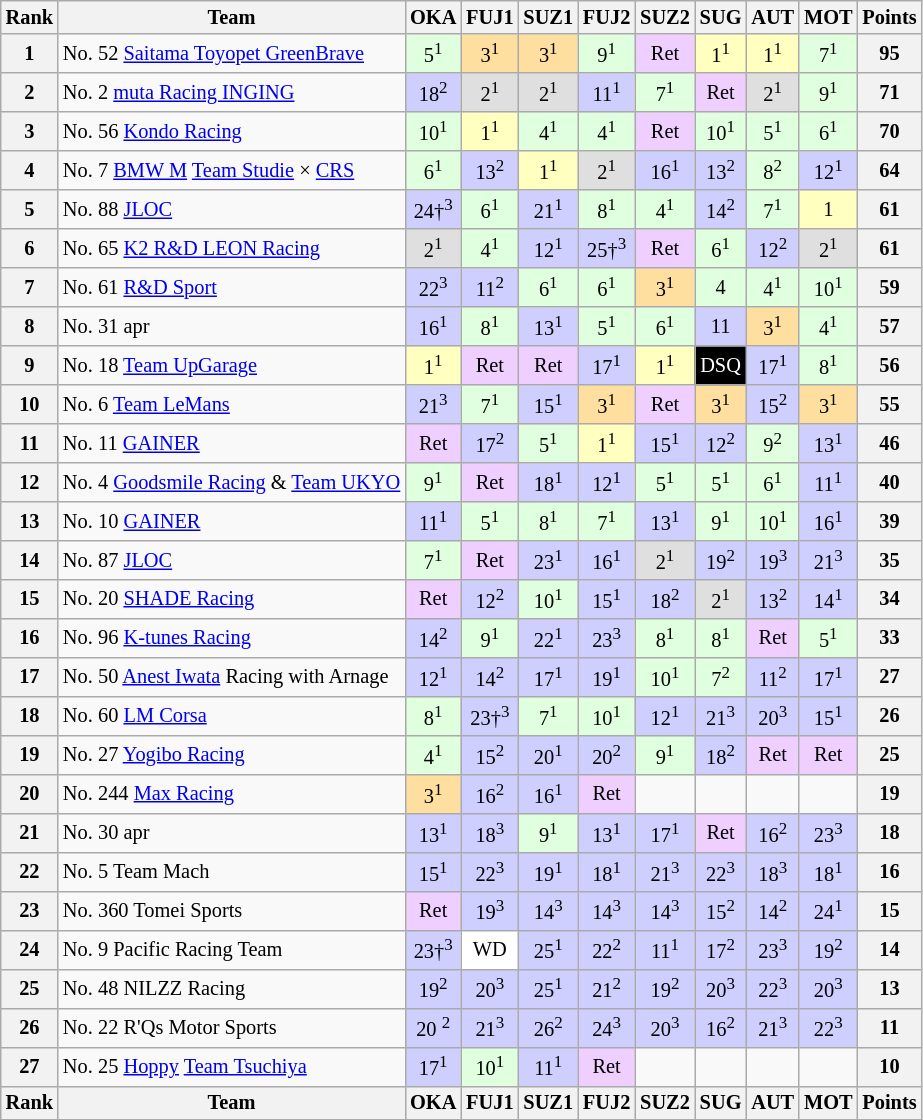<table class="wikitable" style="font-size:85%; text-align:center">
<tr>
<th>Rank</th>
<th>Team</th>
<th>OKA<br></th>
<th>FUJ1<br></th>
<th>SUZ1<br></th>
<th>FUJ2<br></th>
<th>SUZ2<br></th>
<th>SUG<br></th>
<th>AUT<br></th>
<th>MOT<br></th>
<th>Points</th>
</tr>
<tr>
<th>1</th>
<td align="left">No. 52 <a href='#'>Saitama Toyopet GreenBrave</a></td>
<td style="background:#dfffdf;">5<sup>1</sup></td>
<td style="background:#ffdf9f;">3<sup>1</sup></td>
<td style="background:#ffdf9f;">3<sup>1</sup></td>
<td style="background:#dfffdf;">9<sup>1</sup></td>
<td style="background:#efcfff;">Ret</td>
<td style="background:#ffffbf;">1<sup>1</sup></td>
<td style="background:#ffffbf;">1<sup>1</sup></td>
<td style="background:#dfffdf;">7<sup>1</sup></td>
<th>95</th>
</tr>
<tr>
<th>2</th>
<td align="left">No. 2 <a href='#'>muta Racing INGING</a></td>
<td style="background:#cfcfff;">18<sup>2</sup></td>
<td style="background:#dfdfdf;">2<sup>1</sup></td>
<td style="background:#dfdfdf;">2<sup>1</sup></td>
<td style="background:#cfcfff;">11<sup>1</sup></td>
<td style="background:#dfffdf;">7<sup>1</sup></td>
<td style="background:#efcfff;">Ret</td>
<td style="background:#dfdfdf;">2<sup>1</sup></td>
<td style="background:#dfffdf;">9<sup>1</sup></td>
<th>71</th>
</tr>
<tr>
<th>3</th>
<td align="left">No. 56 <a href='#'>Kondo Racing</a></td>
<td style="background:#dfffdf;">10<sup>1</sup></td>
<td style="background:#ffffbf;">1<sup>1</sup></td>
<td style="background:#dfffdf;">4<sup>1</sup></td>
<td style="background:#dfffdf;">4<sup>1</sup></td>
<td style="background:#efcfff;">Ret</td>
<td style="background:#dfffdf;">10<sup>1</sup></td>
<td style="background:#dfffdf;">5<sup>1</sup></td>
<td style="background:#dfffdf;">6<sup>1</sup></td>
<th>70</th>
</tr>
<tr>
<th>4</th>
<td align="left">No. 7 <a href='#'>BMW M</a> <a href='#'>Team Studie</a> × <a href='#'>CRS</a></td>
<td style="background:#dfffdf;">6<sup>1</sup></td>
<td style="background:#cfcfff;">13<sup>2</sup></td>
<td style="background:#ffffbf;">1<sup>1</sup></td>
<td style="background:#dfdfdf;">2<sup>1</sup></td>
<td style="background:#cfcfff;">16<sup>1</sup></td>
<td style="background:#cfcfff;">13<sup>2</sup></td>
<td style="background:#dfffdf;">8<sup>2</sup></td>
<td style="background:#cfcfff;">12<sup>1</sup></td>
<th>64</th>
</tr>
<tr>
<th>5</th>
<td align="left">No. 88 <a href='#'>JLOC</a></td>
<td style="background:#cfcfff;">24†<sup>3</sup></td>
<td style="background:#dfffdf;">6<sup>1</sup></td>
<td style="background:#cfcfff;">21<sup>1</sup></td>
<td style="background:#dfffdf;">8<sup>1</sup></td>
<td style="background:#dfffdf;">4<sup>1</sup></td>
<td style="background:#cfcfff;">14<sup>2</sup></td>
<td style="background:#dfffdf;">7<sup>1</sup></td>
<td style="background:#ffffbf;">1</td>
<th>61</th>
</tr>
<tr>
<th>6</th>
<td align="left">No. 65 <a href='#'>K2 R&D LEON Racing</a></td>
<td style="background:#dfdfdf;">2<sup>1</sup></td>
<td style="background:#dfffdf;">4<sup>1</sup></td>
<td style="background:#cfcfff;">12<sup>1</sup></td>
<td style="background:#cfcfff;">25†<sup>3</sup></td>
<td style="background:#efcfff;">Ret</td>
<td style="background:#dfffdf;">6<sup>1</sup></td>
<td style="background:#cfcfff;">12<sup>2</sup></td>
<td style="background:#dfdfdf;">2<sup>1</sup></td>
<th>61</th>
</tr>
<tr>
<th>7</th>
<td align="left">No. 61 <a href='#'>R&D Sport</a></td>
<td style="background:#cfcfff;">22<sup>3</sup></td>
<td style="background:#cfcfff;">11<sup>2</sup></td>
<td style="background:#dfffdf;">6<sup>1</sup></td>
<td style="background:#dfffdf;">6<sup>1</sup></td>
<td style="background:#ffdf9f;">3<sup>1</sup></td>
<td style="background:#dfffdf;">4</td>
<td style="background:#dfffdf;">4<sup>1</sup></td>
<td style="background:#dfffdf;">10<sup>1</sup></td>
<th>59</th>
</tr>
<tr>
<th>8</th>
<td align="left">No. 31 apr</td>
<td style="background:#cfcfff;">16<sup>1</sup></td>
<td style="background:#dfffdf;">8<sup>1</sup></td>
<td style="background:#cfcfff;">13<sup>1</sup></td>
<td style="background:#dfffdf;">5<sup>1</sup></td>
<td style="background:#dfffdf;">6<sup>1</sup></td>
<td style="background:#cfcfff;">11</td>
<td style="background:#ffdf9f;">3<sup>1</sup></td>
<td style="background:#dfffdf;">4<sup>1</sup></td>
<th>57</th>
</tr>
<tr>
<th>9</th>
<td align="left">No. 18 <a href='#'>Team UpGarage</a></td>
<td style="background:#ffffbf;">1<sup>1</sup></td>
<td style="background:#efcfff;">Ret</td>
<td style="background:#efcfff;">Ret</td>
<td style="background:#cfcfff;">17<sup>1</sup></td>
<td style="background:#ffffbf;">1<sup>1</sup></td>
<td style="background-color:#000000;color:white">DSQ</td>
<td style="background:#cfcfff;">17<sup>1</sup></td>
<td style="background:#dfffdf;">8<sup>1</sup></td>
<th>56</th>
</tr>
<tr>
<th>10</th>
<td align="left">No. 6 <a href='#'>Team LeMans</a></td>
<td style="background:#cfcfff;">21<sup>3</sup></td>
<td style="background:#dfffdf;">7<sup>1</sup></td>
<td style="background:#cfcfff;">15<sup>1</sup></td>
<td style="background:#ffdf9f;">3<sup>1</sup></td>
<td style="background:#efcfff;">Ret</td>
<td style="background:#ffdf9f;">3<sup>1</sup></td>
<td style="background:#cfcfff;">15<sup>2</sup></td>
<td style="background:#ffdf9f;">3<sup>1</sup></td>
<th>55</th>
</tr>
<tr>
<th>11</th>
<td align="left">No. 11 <a href='#'>GAINER</a></td>
<td style="background:#efcfff;">Ret</td>
<td style="background:#cfcfff;">17<sup>2</sup></td>
<td style="background:#dfffdf;">5<sup>1</sup></td>
<td style="background:#ffffbf;">1<sup>1</sup></td>
<td style="background:#cfcfff;">15<sup>1</sup></td>
<td style="background:#cfcfff;">12<sup>2</sup></td>
<td style="background:#dfffdf;">9<sup>2</sup></td>
<td style="background:#cfcfff;">13<sup>1</sup></td>
<th>46</th>
</tr>
<tr>
<th>12</th>
<td align="left">No. 4 <a href='#'>Goodsmile Racing</a> & <a href='#'>Team UKYO</a></td>
<td style="background:#dfffdf;">9<sup>1</sup></td>
<td style="background:#efcfff;">Ret</td>
<td style="background:#cfcfff;">18<sup>1</sup></td>
<td style="background:#cfcfff;">12<sup>1</sup></td>
<td style="background:#dfffdf;">5<sup>1</sup></td>
<td style="background:#dfffdf;">5<sup>1</sup></td>
<td style="background:#dfffdf;">6<sup>1</sup></td>
<td style="background:#cfcfff;">11<sup>1</sup></td>
<th>40</th>
</tr>
<tr>
<th>13</th>
<td align="left">No. 10 <a href='#'>GAINER</a></td>
<td style="background:#cfcfff;">11<sup>1</sup></td>
<td style="background:#dfffdf;">5<sup>1</sup></td>
<td style="background:#dfffdf;">8<sup>1</sup></td>
<td style="background:#dfffdf;">7<sup>1</sup></td>
<td style="background:#cfcfff;">13<sup>1</sup></td>
<td style="background:#dfffdf;">9<sup>1</sup></td>
<td style="background:#dfffdf;">10<sup>1</sup></td>
<td style="background:#cfcfff;">16<sup>1</sup></td>
<th>39</th>
</tr>
<tr>
<th>14</th>
<td align="left">No. 87 <a href='#'>JLOC</a></td>
<td style="background:#dfffdf;">7<sup>1</sup></td>
<td style="background:#efcfff;">Ret</td>
<td style="background:#cfcfff;">23<sup>1</sup></td>
<td style="background:#cfcfff;">16<sup>1</sup></td>
<td style="background:#dfdfdf;">2<sup>1</sup></td>
<td style="background:#cfcfff;">19<sup>2</sup></td>
<td style="background:#cfcfff;">19<sup>3</sup></td>
<td style="background:#cfcfff;">21<sup>3</sup></td>
<th>35</th>
</tr>
<tr>
<th>15</th>
<td align="left">No. 20 <a href='#'>SHADE Racing</a></td>
<td style="background:#efcfff;">Ret</td>
<td style="background:#cfcfff;">12<sup>2</sup></td>
<td style="background:#dfffdf;">10<sup>1</sup></td>
<td style="background:#cfcfff;">15<sup>1</sup></td>
<td style="background:#cfcfff;">18<sup>2</sup></td>
<td style="background:#dfdfdf;">2<sup>1</sup></td>
<td style="background:#cfcfff;">13<sup>2</sup></td>
<td style="background:#cfcfff;">14<sup>1</sup></td>
<th>34</th>
</tr>
<tr>
<th>16</th>
<td align="left">No. 96 <a href='#'>K-tunes Racing</a></td>
<td style="background:#cfcfff;">14<sup>2</sup></td>
<td style="background:#dfffdf;">9<sup>1</sup></td>
<td style="background:#cfcfff;">22<sup>1</sup></td>
<td style="background:#cfcfff;">23<sup>3</sup></td>
<td style="background:#dfffdf;">8<sup>1</sup></td>
<td style="background:#dfffdf;">8<sup>1</sup></td>
<td style="background:#efcfff;">Ret</td>
<td style="background:#dfffdf;">5<sup>1</sup></td>
<th>33</th>
</tr>
<tr>
<th>17</th>
<td align="left">No. 50 <a href='#'>Anest Iwata</a> Racing with Arnage</td>
<td style="background:#cfcfff;">12<sup>1</sup></td>
<td style="background:#cfcfff;">14<sup>2</sup></td>
<td style="background:#cfcfff;">17<sup>1</sup></td>
<td style="background:#cfcfff;">19<sup>1</sup></td>
<td style="background:#dfffdf;">10<sup>1</sup></td>
<td style="background:#dfffdf;">7<sup>2</sup></td>
<td style="background:#cfcfff;">11<sup>2</sup></td>
<td style="background:#cfcfff;">17<sup>1</sup></td>
<th>27</th>
</tr>
<tr>
<th>18</th>
<td align="left">No. 60 <a href='#'>LM Corsa</a></td>
<td style="background:#dfffdf;">8<sup>1</sup></td>
<td style="background:#cfcfff;">23†<sup>3</sup></td>
<td style="background:#dfffdf;">7<sup>1</sup></td>
<td style="background:#dfffdf;">10<sup>1</sup></td>
<td style="background:#cfcfff;">12<sup>1</sup></td>
<td style="background:#cfcfff;">21<sup>3</sup></td>
<td style="background:#cfcfff;">20<sup>3</sup></td>
<td style="background:#cfcfff;">15<sup>1</sup></td>
<th>26</th>
</tr>
<tr>
<th>19</th>
<td align="left">No. 27 <a href='#'>Yogibo Racing</a></td>
<td style="background:#dfffdf;">4<sup>1</sup></td>
<td style="background:#cfcfff;">15<sup>2</sup></td>
<td style="background:#cfcfff;">20<sup>1</sup></td>
<td style="background:#cfcfff;">20<sup>2</sup></td>
<td style="background:#dfffdf;">9<sup>1</sup></td>
<td style="background:#cfcfff;">18<sup>2</sup></td>
<td style="background:#efcfff;">Ret</td>
<td style="background:#efcfff;">Ret</td>
<th>25</th>
</tr>
<tr>
<th>20</th>
<td align="left">No. 244 <a href='#'>Max Racing</a></td>
<td style="background:#ffdf9f;">3<sup>1</sup></td>
<td style="background:#cfcfff;">16<sup>2</sup></td>
<td style="background:#cfcfff;">16<sup>1</sup></td>
<td style="background:#efcfff;">Ret</td>
<td></td>
<td></td>
<td></td>
<td></td>
<th>19</th>
</tr>
<tr>
<th>21</th>
<td align="left">No. 30 apr</td>
<td style="background:#cfcfff;">13<sup>1</sup></td>
<td style="background:#cfcfff;">18<sup>3</sup></td>
<td style="background:#dfffdf;">9<sup>1</sup></td>
<td style="background:#cfcfff;">13<sup>1</sup></td>
<td style="background:#cfcfff;">17<sup>1</sup></td>
<td style="background:#efcfff;">Ret</td>
<td style="background:#cfcfff;">16<sup>2</sup></td>
<td style="background:#cfcfff;">23<sup>3</sup></td>
<th>18</th>
</tr>
<tr>
<th>22</th>
<td align="left">No. 5 Team Mach</td>
<td style="background:#cfcfff;">15<sup>1</sup></td>
<td style="background:#cfcfff;">22<sup>3</sup></td>
<td style="background:#cfcfff;">19<sup>1</sup></td>
<td style="background:#cfcfff;">18<sup>1</sup></td>
<td style="background:#cfcfff;">21<sup>3</sup></td>
<td style="background:#cfcfff;">22<sup>3</sup></td>
<td style="background:#cfcfff;">18<sup>3</sup></td>
<td style="background:#cfcfff;">18<sup>1</sup></td>
<th>16</th>
</tr>
<tr>
<th>23</th>
<td align="left">No. 360 Tomei Sports</td>
<td style="background:#efcfff;">Ret</td>
<td style="background:#cfcfff;">19<sup>3</sup></td>
<td style="background:#cfcfff;">14<sup>3</sup></td>
<td style="background:#cfcfff;">14<sup>3</sup></td>
<td style="background:#cfcfff;">14<sup>3</sup></td>
<td style="background:#cfcfff;">15<sup>2</sup></td>
<td style="background:#cfcfff;">14<sup>2</sup></td>
<td style="background:#cfcfff;">24<sup>1</sup></td>
<th>15</th>
</tr>
<tr>
<th>24</th>
<td align="left">No. 9 Pacific Racing Team</td>
<td style="background:#cfcfff;">23†<sup>3</sup></td>
<td style="background:#ffffff;">WD</td>
<td style="background:#cfcfff;">25<sup>1</sup></td>
<td style="background:#cfcfff;">22<sup>2</sup></td>
<td style="background:#cfcfff;">11<sup>1</sup></td>
<td style="background:#cfcfff;">17<sup>2</sup></td>
<td style="background:#cfcfff;">23<sup>3</sup></td>
<td style="background:#cfcfff;">19<sup>2</sup></td>
<th>14</th>
</tr>
<tr>
<th>25</th>
<td align="left">No. 48 NILZZ Racing</td>
<td style="background:#cfcfff;">19<sup>2</sup></td>
<td style="background:#cfcfff;">20<sup>3</sup></td>
<td style="background:#cfcfff;">25<sup>1</sup></td>
<td style="background:#cfcfff;">21<sup>2</sup></td>
<td style="background:#cfcfff;">19<sup>2</sup></td>
<td style="background:#cfcfff;">20<sup>3</sup></td>
<td style="background:#cfcfff;">22<sup>3</sup></td>
<td style="background:#cfcfff;">20<sup>3</sup></td>
<th>13</th>
</tr>
<tr>
<th>26</th>
<td align="left">No. 22 R'Qs Motor Sports</td>
<td style="background:#cfcfff;">20 <sup>2</sup></td>
<td style="background:#cfcfff;">21<sup>3</sup></td>
<td style="background:#cfcfff;">26<sup>2</sup></td>
<td style="background:#cfcfff;">24<sup>3</sup></td>
<td style="background:#cfcfff;">20<sup>3</sup></td>
<td style="background:#cfcfff;">16<sup>2</sup></td>
<td style="background:#cfcfff;">21<sup>3</sup></td>
<td style="background:#cfcfff;">22<sup>3</sup></td>
<th>11</th>
</tr>
<tr>
<th>27</th>
<td align="left">No. 25 <a href='#'>Hoppy</a> <a href='#'>Team Tsuchiya</a></td>
<td style="background:#cfcfff;">17<sup>1</sup></td>
<td style="background:#dfffdf;">10<sup>1</sup></td>
<td style="background:#cfcfff;">11<sup>1</sup></td>
<td style="background:#efcfff;">Ret</td>
<td></td>
<td></td>
<td></td>
<td></td>
<th>10</th>
</tr>
<tr>
<th>Rank</th>
<th>Team</th>
<th>OKA<br></th>
<th>FUJ1<br></th>
<th>SUZ1<br></th>
<th>FUJ2<br></th>
<th>SUZ2<br></th>
<th>SUG<br></th>
<th>AUT<br></th>
<th>MOT<br></th>
<th>Points</th>
</tr>
<tr>
</tr>
</table>
